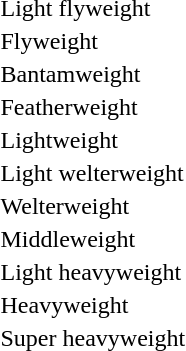<table>
<tr valign="top">
<td rowspan=2>Light flyweight<br></td>
<td rowspan=2></td>
<td rowspan=2></td>
<td></td>
</tr>
<tr>
<td></td>
</tr>
<tr valign="top">
<td rowspan=2>Flyweight<br></td>
<td rowspan=2></td>
<td rowspan=2></td>
<td></td>
</tr>
<tr>
<td></td>
</tr>
<tr valign="top">
<td rowspan=2>Bantamweight<br></td>
<td rowspan=2></td>
<td rowspan=2></td>
<td></td>
</tr>
<tr>
<td></td>
</tr>
<tr valign="top">
<td rowspan=2>Featherweight<br></td>
<td rowspan=2></td>
<td rowspan=2></td>
<td></td>
</tr>
<tr>
<td></td>
</tr>
<tr valign="top">
<td rowspan=2>Lightweight<br></td>
<td rowspan=2></td>
<td rowspan=2></td>
<td></td>
</tr>
<tr>
<td></td>
</tr>
<tr valign="top">
<td rowspan=2>Light welterweight<br></td>
<td rowspan=2></td>
<td rowspan=2></td>
<td></td>
</tr>
<tr>
<td></td>
</tr>
<tr valign="top">
<td rowspan=2>Welterweight<br></td>
<td rowspan=2></td>
<td rowspan=2></td>
<td></td>
</tr>
<tr>
<td></td>
</tr>
<tr valign="top">
<td rowspan=2>Middleweight<br></td>
<td rowspan=2></td>
<td rowspan=2></td>
<td></td>
</tr>
<tr>
<td></td>
</tr>
<tr valign="top">
<td rowspan=2>Light heavyweight<br></td>
<td rowspan=2></td>
<td rowspan=2></td>
<td></td>
</tr>
<tr>
<td></td>
</tr>
<tr valign="top">
<td rowspan=2>Heavyweight<br></td>
<td rowspan=2></td>
<td rowspan=2></td>
<td></td>
</tr>
<tr>
<td></td>
</tr>
<tr valign="top">
<td rowspan=2>Super heavyweight<br></td>
<td rowspan=2></td>
<td rowspan=2></td>
<td></td>
</tr>
<tr>
<td></td>
</tr>
</table>
